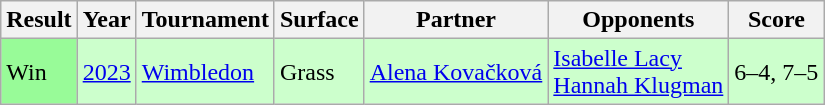<table class="wikitable">
<tr>
<th>Result</th>
<th>Year</th>
<th>Tournament</th>
<th>Surface</th>
<th>Partner</th>
<th>Opponents</th>
<th class="unsortable">Score</th>
</tr>
<tr style="background:#ccffcc;">
<td style="background:#98fb98;">Win</td>
<td><a href='#'>2023</a></td>
<td><a href='#'>Wimbledon</a></td>
<td>Grass</td>
<td> <a href='#'>Alena  Kovačková</a></td>
<td> <a href='#'>Isabelle Lacy</a><br> <a href='#'>Hannah Klugman</a></td>
<td>6–4, 7–5</td>
</tr>
</table>
